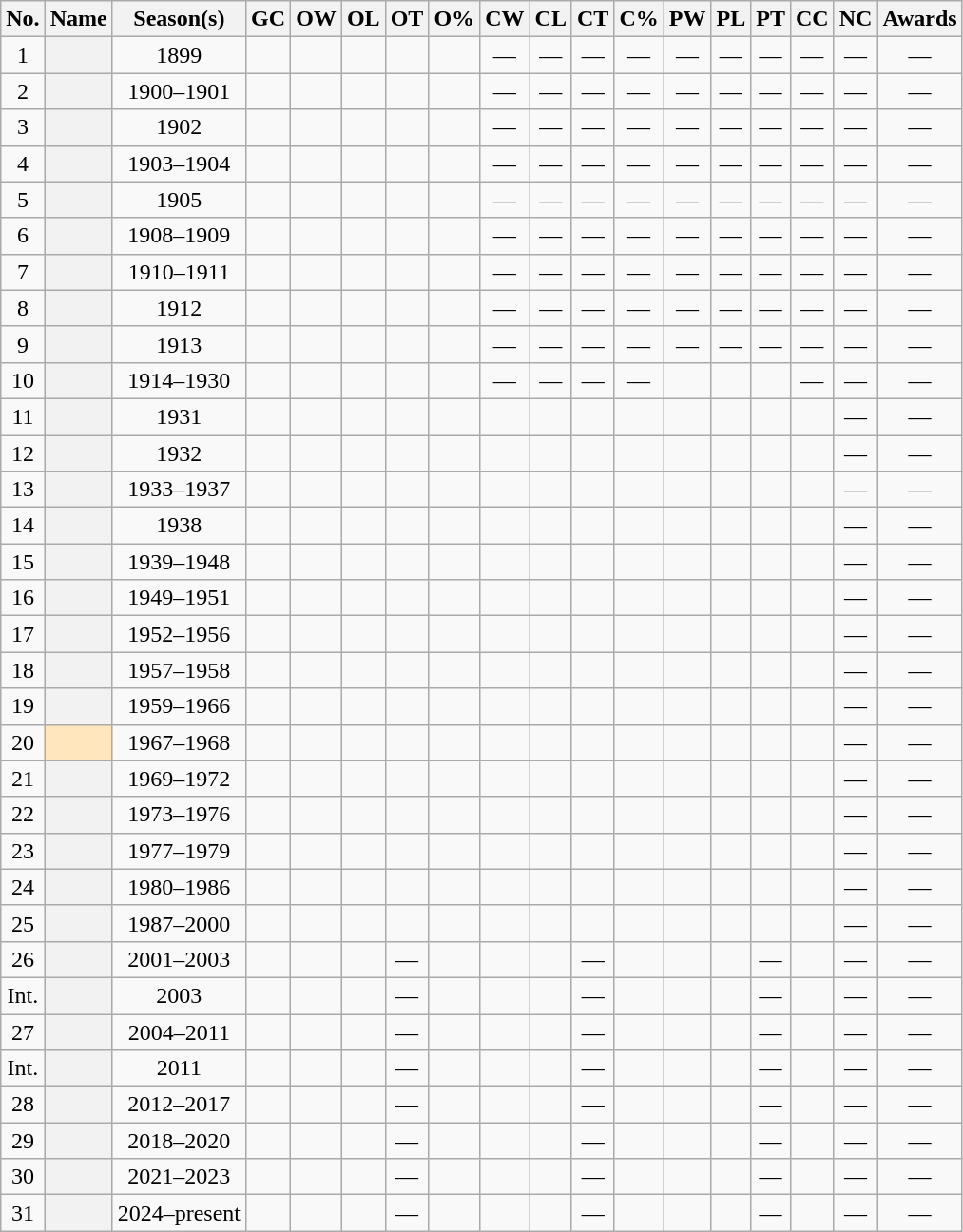<table class="wikitable sortable" style="text-align:center">
<tr>
<th scope="col" class="unsortable">No.</th>
<th scope="col">Name</th>
<th scope="col">Season(s)<br></th>
<th scope="col">GC</th>
<th scope="col">OW</th>
<th scope="col">OL</th>
<th scope="col">OT</th>
<th scope="col">O%</th>
<th scope="col">CW</th>
<th scope="col">CL</th>
<th scope="col">CT</th>
<th scope="col">C%</th>
<th scope="col">PW</th>
<th scope="col">PL</th>
<th scope="col">PT</th>
<th scope="col">CC</th>
<th scope="col">NC</th>
<th scope="col" class="unsortable">Awards</th>
</tr>
<tr>
<td>1</td>
<th scope="row"></th>
<td>1899</td>
<td></td>
<td></td>
<td></td>
<td></td>
<td></td>
<td>—</td>
<td>—</td>
<td>—</td>
<td>—</td>
<td>—</td>
<td>—</td>
<td>—</td>
<td>—</td>
<td>—</td>
<td>—</td>
</tr>
<tr>
<td>2</td>
<th scope="row"></th>
<td>1900–1901</td>
<td></td>
<td></td>
<td></td>
<td></td>
<td></td>
<td>—</td>
<td>—</td>
<td>—</td>
<td>—</td>
<td>—</td>
<td>—</td>
<td>—</td>
<td>—</td>
<td>—</td>
<td>—</td>
</tr>
<tr>
<td>3</td>
<th scope="row"></th>
<td>1902</td>
<td></td>
<td></td>
<td></td>
<td></td>
<td></td>
<td>—</td>
<td>—</td>
<td>—</td>
<td>—</td>
<td>—</td>
<td>—</td>
<td>—</td>
<td>—</td>
<td>—</td>
<td>—</td>
</tr>
<tr>
<td>4</td>
<th scope="row"></th>
<td>1903–1904</td>
<td></td>
<td></td>
<td></td>
<td></td>
<td></td>
<td>—</td>
<td>—</td>
<td>—</td>
<td>—</td>
<td>—</td>
<td>—</td>
<td>—</td>
<td>—</td>
<td>—</td>
<td>—</td>
</tr>
<tr>
<td>5</td>
<th scope="row"></th>
<td>1905</td>
<td></td>
<td></td>
<td></td>
<td></td>
<td></td>
<td>—</td>
<td>—</td>
<td>—</td>
<td>—</td>
<td>—</td>
<td>—</td>
<td>—</td>
<td>—</td>
<td>—</td>
<td>—</td>
</tr>
<tr>
<td>6</td>
<th scope="row"></th>
<td>1908–1909</td>
<td></td>
<td></td>
<td></td>
<td></td>
<td></td>
<td>—</td>
<td>—</td>
<td>—</td>
<td>—</td>
<td>—</td>
<td>—</td>
<td>—</td>
<td>—</td>
<td>—</td>
<td>—</td>
</tr>
<tr>
<td>7</td>
<th scope="row"></th>
<td>1910–1911</td>
<td></td>
<td></td>
<td></td>
<td></td>
<td></td>
<td>—</td>
<td>—</td>
<td>—</td>
<td>—</td>
<td>—</td>
<td>—</td>
<td>—</td>
<td>—</td>
<td>—</td>
<td>—</td>
</tr>
<tr>
<td>8</td>
<th scope="row"></th>
<td>1912</td>
<td></td>
<td></td>
<td></td>
<td></td>
<td></td>
<td>—</td>
<td>—</td>
<td>—</td>
<td>—</td>
<td>—</td>
<td>—</td>
<td>—</td>
<td>—</td>
<td>—</td>
<td>—</td>
</tr>
<tr>
<td>9</td>
<th scope="row"></th>
<td>1913</td>
<td></td>
<td></td>
<td></td>
<td></td>
<td></td>
<td>—</td>
<td>—</td>
<td>—</td>
<td>—</td>
<td>—</td>
<td>—</td>
<td>—</td>
<td>—</td>
<td>—</td>
<td>—</td>
</tr>
<tr>
<td>10</td>
<th scope="row"></th>
<td>1914–1930</td>
<td></td>
<td></td>
<td></td>
<td></td>
<td></td>
<td>—</td>
<td>—</td>
<td>—</td>
<td>—</td>
<td></td>
<td></td>
<td></td>
<td>—</td>
<td>—</td>
<td>—</td>
</tr>
<tr>
<td>11</td>
<th scope="row"></th>
<td>1931</td>
<td></td>
<td></td>
<td></td>
<td></td>
<td></td>
<td></td>
<td></td>
<td></td>
<td></td>
<td></td>
<td></td>
<td></td>
<td></td>
<td>—</td>
<td>—</td>
</tr>
<tr>
<td>12</td>
<th scope="row"></th>
<td>1932</td>
<td></td>
<td></td>
<td></td>
<td></td>
<td></td>
<td></td>
<td></td>
<td></td>
<td></td>
<td></td>
<td></td>
<td></td>
<td></td>
<td>—</td>
<td>—</td>
</tr>
<tr>
<td>13</td>
<th scope="row"></th>
<td>1933–1937</td>
<td></td>
<td></td>
<td></td>
<td></td>
<td></td>
<td></td>
<td></td>
<td></td>
<td></td>
<td></td>
<td></td>
<td></td>
<td></td>
<td>—</td>
<td>—</td>
</tr>
<tr>
<td>14</td>
<th scope="row"></th>
<td>1938</td>
<td></td>
<td></td>
<td></td>
<td></td>
<td></td>
<td></td>
<td></td>
<td></td>
<td></td>
<td></td>
<td></td>
<td></td>
<td></td>
<td>—</td>
<td>—</td>
</tr>
<tr>
<td>15</td>
<th scope="row"></th>
<td>1939–1948</td>
<td></td>
<td></td>
<td></td>
<td></td>
<td></td>
<td></td>
<td></td>
<td></td>
<td></td>
<td></td>
<td></td>
<td></td>
<td></td>
<td>—</td>
<td>—</td>
</tr>
<tr>
<td>16</td>
<th scope="row"></th>
<td>1949–1951</td>
<td></td>
<td></td>
<td></td>
<td></td>
<td></td>
<td></td>
<td></td>
<td></td>
<td></td>
<td></td>
<td></td>
<td></td>
<td></td>
<td>—</td>
<td>—</td>
</tr>
<tr>
<td>17</td>
<th scope="row"></th>
<td>1952–1956</td>
<td></td>
<td></td>
<td></td>
<td></td>
<td></td>
<td></td>
<td></td>
<td></td>
<td></td>
<td></td>
<td></td>
<td></td>
<td></td>
<td>—</td>
<td>—</td>
</tr>
<tr>
<td>18</td>
<th scope="row"></th>
<td>1957–1958</td>
<td></td>
<td></td>
<td></td>
<td></td>
<td></td>
<td></td>
<td></td>
<td></td>
<td></td>
<td></td>
<td></td>
<td></td>
<td></td>
<td>—</td>
<td>—</td>
</tr>
<tr>
<td>19</td>
<th scope="row"></th>
<td>1959–1966</td>
<td></td>
<td></td>
<td></td>
<td></td>
<td></td>
<td></td>
<td></td>
<td></td>
<td></td>
<td></td>
<td></td>
<td></td>
<td></td>
<td>—</td>
<td>—</td>
</tr>
<tr>
<td>20</td>
<td scope="row" align="center" bgcolor=#FFE6BD><strong></strong><sup></sup></td>
<td>1967–1968</td>
<td></td>
<td></td>
<td></td>
<td></td>
<td></td>
<td></td>
<td></td>
<td></td>
<td></td>
<td></td>
<td></td>
<td></td>
<td></td>
<td>—</td>
<td>—</td>
</tr>
<tr>
<td>21</td>
<th scope="row"></th>
<td>1969–1972</td>
<td></td>
<td></td>
<td></td>
<td></td>
<td></td>
<td></td>
<td></td>
<td></td>
<td></td>
<td></td>
<td></td>
<td></td>
<td></td>
<td>—</td>
<td>—</td>
</tr>
<tr>
<td>22</td>
<th scope="row"></th>
<td>1973–1976</td>
<td></td>
<td></td>
<td></td>
<td></td>
<td></td>
<td></td>
<td></td>
<td></td>
<td></td>
<td></td>
<td></td>
<td></td>
<td></td>
<td>—</td>
<td>—</td>
</tr>
<tr>
<td>23</td>
<th scope="row"></th>
<td>1977–1979</td>
<td></td>
<td></td>
<td></td>
<td></td>
<td></td>
<td></td>
<td></td>
<td></td>
<td></td>
<td></td>
<td></td>
<td></td>
<td></td>
<td>—</td>
<td>—</td>
</tr>
<tr>
<td>24</td>
<th scope="row"></th>
<td>1980–1986</td>
<td></td>
<td></td>
<td></td>
<td></td>
<td></td>
<td></td>
<td></td>
<td></td>
<td></td>
<td></td>
<td></td>
<td></td>
<td></td>
<td>—</td>
<td>—</td>
</tr>
<tr>
<td>25</td>
<th scope="row"></th>
<td>1987–2000</td>
<td></td>
<td></td>
<td></td>
<td></td>
<td></td>
<td></td>
<td></td>
<td></td>
<td></td>
<td></td>
<td></td>
<td></td>
<td></td>
<td>—</td>
<td>—</td>
</tr>
<tr>
<td>26</td>
<th scope="row"></th>
<td>2001–2003</td>
<td></td>
<td></td>
<td></td>
<td>—</td>
<td></td>
<td></td>
<td></td>
<td>—</td>
<td></td>
<td></td>
<td></td>
<td>—</td>
<td></td>
<td>—</td>
<td>—</td>
</tr>
<tr>
<td>Int.</td>
<th scope="row"></th>
<td>2003</td>
<td></td>
<td></td>
<td></td>
<td>—</td>
<td></td>
<td></td>
<td></td>
<td>—</td>
<td></td>
<td></td>
<td></td>
<td>—</td>
<td></td>
<td>—</td>
<td>—</td>
</tr>
<tr>
<td>27</td>
<th scope="row"></th>
<td>2004–2011</td>
<td></td>
<td></td>
<td></td>
<td>—</td>
<td></td>
<td></td>
<td></td>
<td>—</td>
<td></td>
<td></td>
<td></td>
<td>—</td>
<td></td>
<td>—</td>
<td>—</td>
</tr>
<tr>
<td>Int.</td>
<th scope="row"></th>
<td>2011</td>
<td></td>
<td></td>
<td></td>
<td>—</td>
<td></td>
<td></td>
<td></td>
<td>—</td>
<td></td>
<td></td>
<td></td>
<td>—</td>
<td></td>
<td>—</td>
<td>—</td>
</tr>
<tr>
<td>28</td>
<th scope="row"></th>
<td>2012–2017</td>
<td></td>
<td></td>
<td></td>
<td>—</td>
<td></td>
<td></td>
<td></td>
<td>—</td>
<td></td>
<td></td>
<td></td>
<td>—</td>
<td></td>
<td>—</td>
<td>—</td>
</tr>
<tr>
<td>29</td>
<th scope="row"></th>
<td>2018–2020</td>
<td></td>
<td></td>
<td></td>
<td>—</td>
<td></td>
<td></td>
<td></td>
<td>—</td>
<td></td>
<td></td>
<td></td>
<td>—</td>
<td></td>
<td>—</td>
<td>—</td>
</tr>
<tr>
<td>30</td>
<th scope="row"></th>
<td>2021–2023</td>
<td></td>
<td></td>
<td></td>
<td>—</td>
<td></td>
<td></td>
<td></td>
<td>—</td>
<td></td>
<td></td>
<td></td>
<td>—</td>
<td></td>
<td>—</td>
<td>—</td>
</tr>
<tr>
<td>31</td>
<th scope="row"></th>
<td>2024–present</td>
<td></td>
<td></td>
<td></td>
<td>—</td>
<td></td>
<td></td>
<td></td>
<td>—</td>
<td></td>
<td></td>
<td></td>
<td>—</td>
<td></td>
<td>—</td>
<td>—</td>
</tr>
</table>
